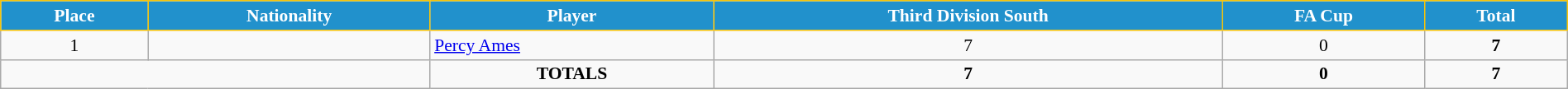<table class="wikitable" style="text-align:center; font-size:90%; width:100%;">
<tr>
<th style="background:#2191CC; color:white; border:1px solid #F7C408; text-align:center;">Place</th>
<th style="background:#2191CC; color:white; border:1px solid #F7C408; text-align:center;">Nationality</th>
<th style="background:#2191CC; color:white; border:1px solid #F7C408; text-align:center;">Player</th>
<th style="background:#2191CC; color:white; border:1px solid #F7C408; text-align:center;">Third Division South</th>
<th style="background:#2191CC; color:white; border:1px solid #F7C408; text-align:center;">FA Cup</th>
<th style="background:#2191CC; color:white; border:1px solid #F7C408; text-align:center;">Total</th>
</tr>
<tr>
<td>1</td>
<td></td>
<td align="left"><a href='#'>Percy Ames</a></td>
<td>7</td>
<td>0</td>
<td><strong>7</strong></td>
</tr>
<tr>
<td colspan="2"></td>
<td><strong>TOTALS</strong></td>
<td><strong>7</strong></td>
<td><strong>0</strong></td>
<td><strong>7</strong></td>
</tr>
</table>
